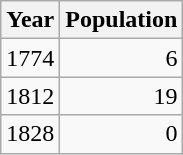<table class="wikitable">
<tr>
<th>Year</th>
<th>Population</th>
</tr>
<tr>
<td>1774</td>
<td style="text-align:right;">6</td>
</tr>
<tr>
<td>1812</td>
<td style="text-align:right;">19</td>
</tr>
<tr>
<td>1828</td>
<td style="text-align:right;">0</td>
</tr>
</table>
